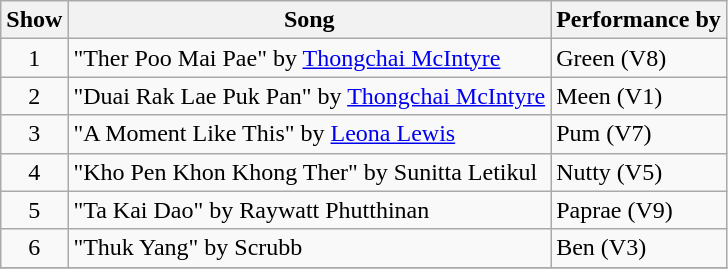<table class="wikitable">
<tr>
<th>Show</th>
<th>Song</th>
<th>Performance by</th>
</tr>
<tr>
<td align="center">1</td>
<td>"Ther Poo Mai Pae" by <a href='#'>Thongchai McIntyre</a></td>
<td>Green (V8)</td>
</tr>
<tr>
<td align="center">2</td>
<td>"Duai Rak Lae Puk Pan" by <a href='#'>Thongchai McIntyre</a></td>
<td>Meen (V1)</td>
</tr>
<tr>
<td align="center">3</td>
<td>"A Moment Like This" by <a href='#'>Leona Lewis</a></td>
<td>Pum (V7)</td>
</tr>
<tr>
<td align="center">4</td>
<td>"Kho Pen Khon Khong Ther" by Sunitta Letikul</td>
<td>Nutty (V5)</td>
</tr>
<tr>
<td align="center">5</td>
<td>"Ta Kai Dao" by Raywatt Phutthinan</td>
<td>Paprae (V9)</td>
</tr>
<tr>
<td align="center">6</td>
<td>"Thuk Yang" by Scrubb</td>
<td>Ben (V3)</td>
</tr>
<tr>
</tr>
</table>
